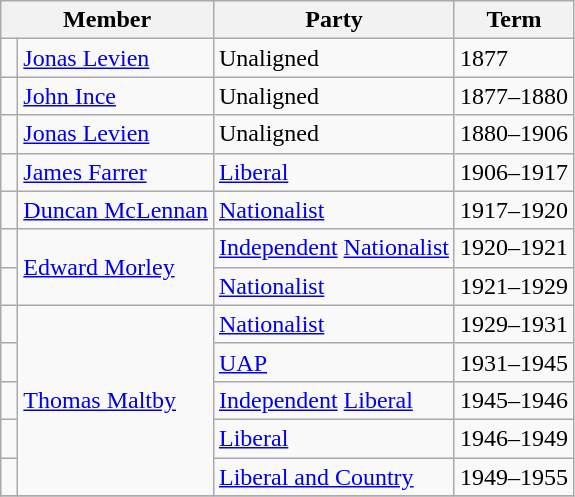<table class="wikitable">
<tr>
<th colspan="2">Member</th>
<th>Party</th>
<th>Term</th>
</tr>
<tr>
<td> </td>
<td><a href='#'>Jonas Levien</a></td>
<td>Unaligned</td>
<td>1877</td>
</tr>
<tr>
<td> </td>
<td><a href='#'>John Ince</a></td>
<td>Unaligned</td>
<td>1877–1880</td>
</tr>
<tr>
<td> </td>
<td><a href='#'>Jonas Levien</a></td>
<td>Unaligned</td>
<td>1880–1906</td>
</tr>
<tr>
<td> </td>
<td><a href='#'>James Farrer</a></td>
<td><a href='#'>Liberal</a></td>
<td>1906–1917</td>
</tr>
<tr>
<td> </td>
<td><a href='#'>Duncan McLennan</a></td>
<td><a href='#'>Nationalist</a></td>
<td>1917–1920</td>
</tr>
<tr>
<td> </td>
<td rowspan="2"><a href='#'>Edward Morley</a></td>
<td><a href='#'>Independent</a> <a href='#'>Nationalist</a></td>
<td>1920–1921</td>
</tr>
<tr>
<td> </td>
<td><a href='#'>Nationalist</a></td>
<td>1921–1929</td>
</tr>
<tr>
<td> </td>
<td rowspan="5"><a href='#'>Thomas Maltby</a></td>
<td><a href='#'>Nationalist</a></td>
<td>1929–1931</td>
</tr>
<tr>
<td> </td>
<td><a href='#'>UAP</a></td>
<td>1931–1945</td>
</tr>
<tr>
<td> </td>
<td><a href='#'>Independent</a> <a href='#'>Liberal</a></td>
<td>1945–1946</td>
</tr>
<tr>
<td> </td>
<td><a href='#'>Liberal</a></td>
<td>1946–1949</td>
</tr>
<tr>
<td> </td>
<td><a href='#'>Liberal and Country</a></td>
<td>1949–1955</td>
</tr>
<tr>
</tr>
</table>
